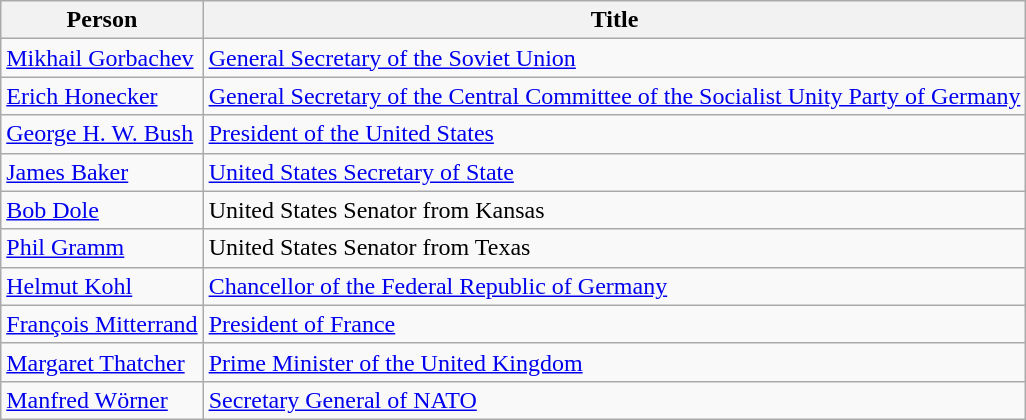<table class="wikitable">
<tr>
<th>Person</th>
<th>Title</th>
</tr>
<tr>
<td><a href='#'>Mikhail Gorbachev</a></td>
<td><a href='#'>General Secretary of the Soviet Union</a></td>
</tr>
<tr>
<td><a href='#'>Erich Honecker</a></td>
<td><a href='#'>General Secretary of the Central Committee of the Socialist Unity Party of Germany</a></td>
</tr>
<tr>
<td><a href='#'>George H. W. Bush</a></td>
<td><a href='#'>President of the United States</a></td>
</tr>
<tr>
<td><a href='#'>James Baker</a></td>
<td><a href='#'>United States Secretary of State</a></td>
</tr>
<tr>
<td><a href='#'>Bob Dole</a></td>
<td>United States Senator from Kansas</td>
</tr>
<tr>
<td><a href='#'>Phil Gramm</a></td>
<td>United States Senator from Texas</td>
</tr>
<tr>
<td><a href='#'>Helmut Kohl</a></td>
<td><a href='#'>Chancellor of the Federal Republic of Germany</a></td>
</tr>
<tr>
<td><a href='#'>François Mitterrand</a></td>
<td><a href='#'>President of France</a></td>
</tr>
<tr>
<td><a href='#'>Margaret Thatcher</a></td>
<td><a href='#'>Prime Minister of the United Kingdom</a></td>
</tr>
<tr>
<td><a href='#'>Manfred Wörner</a></td>
<td><a href='#'>Secretary General of NATO</a></td>
</tr>
</table>
